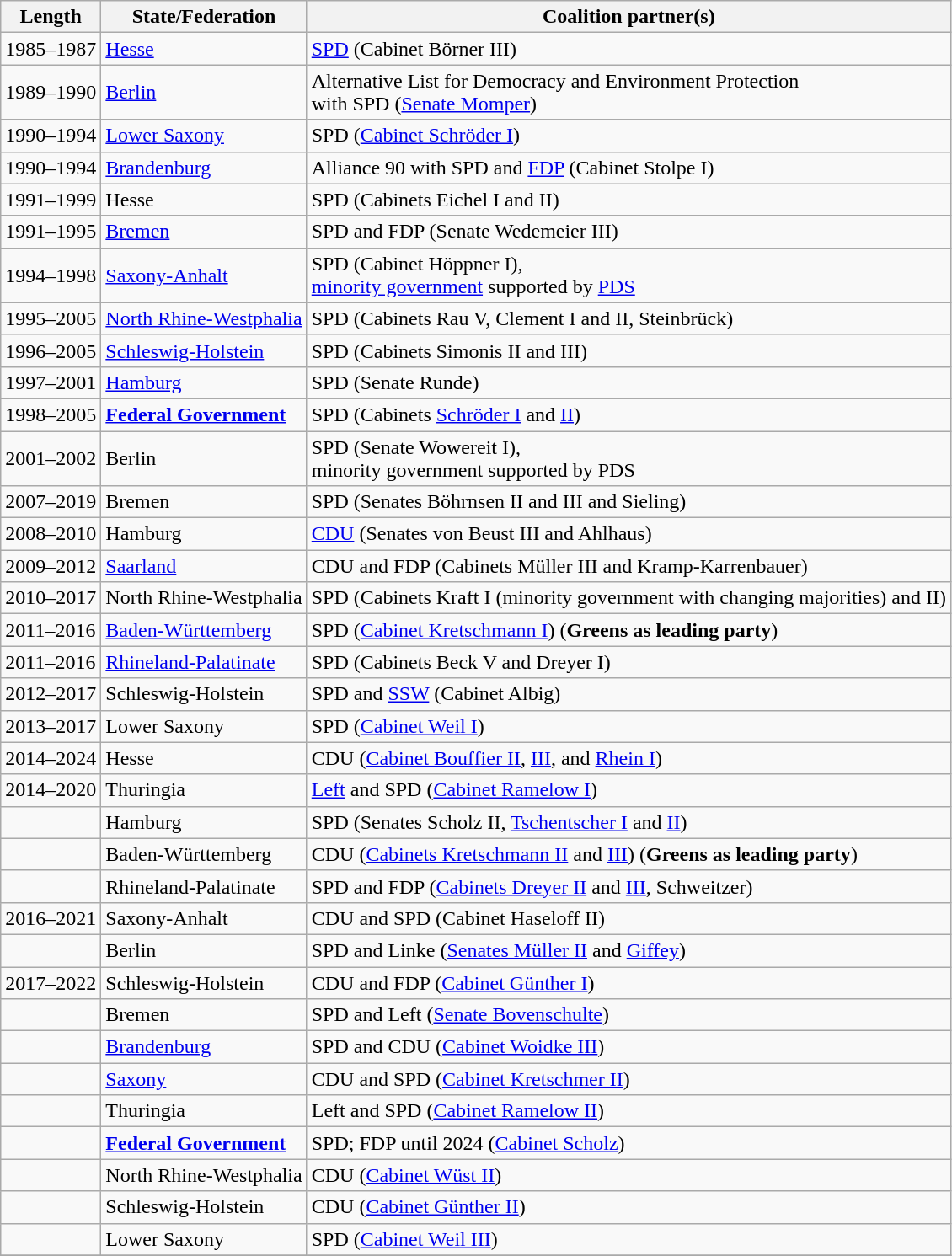<table class="wikitable floatleft sortable" style="clear: right;">
<tr>
<th>Length</th>
<th>State/Federation</th>
<th>Coalition partner(s)</th>
</tr>
<tr>
<td>1985–1987</td>
<td><a href='#'>Hesse</a></td>
<td><a href='#'>SPD</a> (Cabinet Börner III)</td>
</tr>
<tr>
<td>1989–1990</td>
<td><a href='#'>Berlin</a></td>
<td>Alternative List for Democracy and Environment Protection<br>with SPD (<a href='#'>Senate Momper</a>)</td>
</tr>
<tr>
<td>1990–1994</td>
<td><a href='#'>Lower Saxony</a></td>
<td>SPD (<a href='#'>Cabinet Schröder I</a>)</td>
</tr>
<tr>
<td>1990–1994</td>
<td><a href='#'>Brandenburg</a></td>
<td>Alliance 90 with SPD and <a href='#'>FDP</a> (Cabinet Stolpe I)</td>
</tr>
<tr>
<td>1991–1999</td>
<td>Hesse</td>
<td>SPD (Cabinets Eichel I and II)</td>
</tr>
<tr>
<td>1991–1995</td>
<td><a href='#'>Bremen</a></td>
<td>SPD and FDP (Senate Wedemeier III)</td>
</tr>
<tr>
<td>1994–1998</td>
<td><a href='#'>Saxony-Anhalt</a></td>
<td>SPD (Cabinet Höppner I),<br><a href='#'>minority government</a> supported by <a href='#'>PDS</a></td>
</tr>
<tr>
<td>1995–2005</td>
<td><a href='#'>North Rhine-Westphalia</a></td>
<td>SPD (Cabinets Rau V, Clement I and II, Steinbrück)</td>
</tr>
<tr>
<td>1996–2005</td>
<td><a href='#'>Schleswig-Holstein</a></td>
<td>SPD (Cabinets Simonis II and III)</td>
</tr>
<tr>
<td>1997–2001</td>
<td><a href='#'>Hamburg</a></td>
<td>SPD (Senate Runde)</td>
</tr>
<tr>
<td>1998–2005</td>
<td><strong><a href='#'>Federal Government</a></strong></td>
<td>SPD (Cabinets <a href='#'>Schröder I</a> and <a href='#'>II</a>)</td>
</tr>
<tr>
<td>2001–2002</td>
<td>Berlin</td>
<td>SPD (Senate Wowereit I),<br>minority government supported by PDS</td>
</tr>
<tr>
<td>2007–2019</td>
<td>Bremen</td>
<td>SPD (Senates Böhrnsen II and III and Sieling)</td>
</tr>
<tr>
<td>2008–2010</td>
<td>Hamburg</td>
<td><a href='#'>CDU</a> (Senates von Beust III and Ahlhaus)</td>
</tr>
<tr>
<td>2009–2012</td>
<td><a href='#'>Saarland</a></td>
<td>CDU and FDP (Cabinets Müller III and Kramp-Karrenbauer)</td>
</tr>
<tr>
<td>2010–2017</td>
<td>North Rhine-Westphalia</td>
<td>SPD (Cabinets Kraft I (minority government with changing majorities) and II)</td>
</tr>
<tr>
<td>2011–2016</td>
<td><a href='#'>Baden-Württemberg</a></td>
<td>SPD (<a href='#'>Cabinet Kretschmann I</a>) (<strong>Greens as leading party</strong>)</td>
</tr>
<tr>
<td>2011–2016</td>
<td><a href='#'>Rhineland-Palatinate</a></td>
<td>SPD (Cabinets Beck V and Dreyer I)</td>
</tr>
<tr>
<td>2012–2017</td>
<td>Schleswig-Holstein</td>
<td>SPD and <a href='#'>SSW</a> (Cabinet Albig)</td>
</tr>
<tr>
<td>2013–2017</td>
<td>Lower Saxony</td>
<td>SPD (<a href='#'>Cabinet Weil I</a>)</td>
</tr>
<tr>
<td>2014–2024</td>
<td>Hesse</td>
<td>CDU (<a href='#'>Cabinet Bouffier II</a>, <a href='#'>III</a>, and <a href='#'>Rhein I</a>)</td>
</tr>
<tr>
<td>2014–2020</td>
<td>Thuringia</td>
<td><a href='#'>Left</a> and SPD (<a href='#'>Cabinet Ramelow I</a>)</td>
</tr>
<tr>
<td></td>
<td>Hamburg</td>
<td>SPD (Senates Scholz II, <a href='#'>Tschentscher I</a> and <a href='#'>II</a>)</td>
</tr>
<tr>
<td></td>
<td>Baden-Württemberg</td>
<td>CDU (<a href='#'>Cabinets Kretschmann II</a> and <a href='#'>III</a>) (<strong>Greens as leading party</strong>)</td>
</tr>
<tr>
<td></td>
<td>Rhineland-Palatinate</td>
<td>SPD and FDP (<a href='#'>Cabinets Dreyer II</a> and <a href='#'>III</a>, Schweitzer)</td>
</tr>
<tr>
<td>2016–2021</td>
<td>Saxony-Anhalt</td>
<td>CDU and SPD (Cabinet Haseloff II)</td>
</tr>
<tr>
<td></td>
<td>Berlin</td>
<td>SPD and Linke (<a href='#'>Senates Müller II</a> and <a href='#'>Giffey</a>)</td>
</tr>
<tr>
<td>2017–2022</td>
<td>Schleswig-Holstein</td>
<td>CDU and FDP (<a href='#'>Cabinet Günther I</a>)</td>
</tr>
<tr>
<td></td>
<td>Bremen</td>
<td>SPD and Left (<a href='#'>Senate Bovenschulte</a>)</td>
</tr>
<tr>
<td></td>
<td><a href='#'>Brandenburg</a></td>
<td>SPD and CDU (<a href='#'>Cabinet Woidke III</a>)</td>
</tr>
<tr>
<td></td>
<td><a href='#'>Saxony</a></td>
<td>CDU and SPD (<a href='#'>Cabinet Kretschmer II</a>)</td>
</tr>
<tr>
<td></td>
<td>Thuringia</td>
<td>Left and SPD (<a href='#'>Cabinet Ramelow II</a>)</td>
</tr>
<tr>
<td></td>
<td><strong><a href='#'>Federal Government</a></strong></td>
<td>SPD; FDP until 2024 (<a href='#'>Cabinet Scholz</a>)</td>
</tr>
<tr>
<td></td>
<td>North Rhine-Westphalia</td>
<td>CDU (<a href='#'>Cabinet Wüst II</a>)</td>
</tr>
<tr>
<td></td>
<td>Schleswig-Holstein</td>
<td>CDU (<a href='#'>Cabinet Günther II</a>)</td>
</tr>
<tr>
<td></td>
<td>Lower Saxony</td>
<td>SPD (<a href='#'>Cabinet Weil III</a>)</td>
</tr>
<tr>
</tr>
</table>
